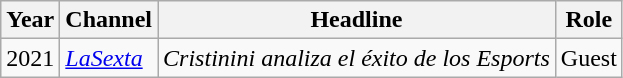<table class="wikitable">
<tr>
<th>Year</th>
<th>Channel</th>
<th>Headline</th>
<th>Role</th>
</tr>
<tr>
<td>2021</td>
<td><em><a href='#'>LaSexta</a></em></td>
<td><em>Cristinini analiza el éxito de los Esports</em></td>
<td>Guest</td>
</tr>
</table>
